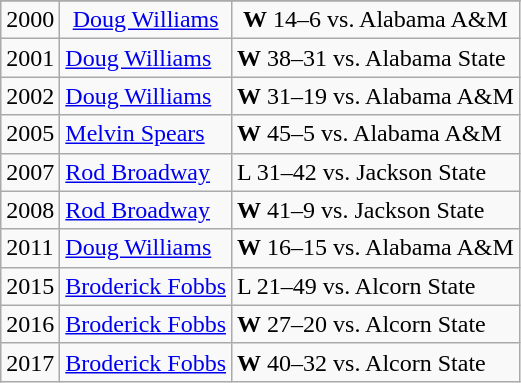<table class="wikitable">
<tr>
</tr>
<tr style="text-align:center;">
<td>2000</td>
<td><a href='#'>Doug Williams</a></td>
<td><strong>W</strong> 14–6 vs. Alabama A&M</td>
</tr>
<tr>
<td>2001</td>
<td><a href='#'>Doug Williams</a></td>
<td><strong>W</strong> 38–31 vs. Alabama State</td>
</tr>
<tr>
<td>2002</td>
<td><a href='#'>Doug Williams</a></td>
<td><strong>W</strong> 31–19 vs. Alabama A&M</td>
</tr>
<tr>
<td>2005</td>
<td><a href='#'>Melvin Spears</a></td>
<td><strong>W</strong> 45–5 vs. Alabama A&M</td>
</tr>
<tr>
<td>2007</td>
<td><a href='#'>Rod Broadway</a></td>
<td>L 31–42 vs. Jackson State</td>
</tr>
<tr>
<td>2008</td>
<td><a href='#'>Rod Broadway</a></td>
<td><strong>W</strong> 41–9 vs. Jackson State</td>
</tr>
<tr>
<td>2011</td>
<td><a href='#'>Doug Williams</a></td>
<td><strong>W</strong> 16–15 vs. Alabama A&M</td>
</tr>
<tr>
<td>2015</td>
<td><a href='#'>Broderick Fobbs</a></td>
<td>L 21–49 vs. Alcorn State</td>
</tr>
<tr>
<td>2016</td>
<td><a href='#'>Broderick Fobbs</a></td>
<td><strong>W</strong> 27–20 vs. Alcorn State</td>
</tr>
<tr>
<td>2017</td>
<td><a href='#'>Broderick Fobbs</a></td>
<td><strong>W</strong> 40–32 vs. Alcorn State</td>
</tr>
</table>
